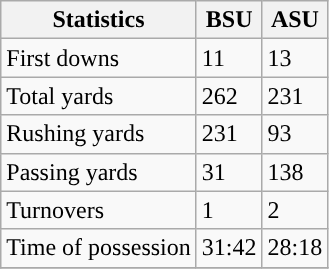<table class="wikitable" style="float: left;">
<tr>
<th>Statistics</th>
<th>BSU</th>
<th>ASU</th>
</tr>
<tr>
<td>First downs</td>
<td>11</td>
<td>13</td>
</tr>
<tr>
<td>Total yards</td>
<td>262</td>
<td>231</td>
</tr>
<tr>
<td>Rushing yards</td>
<td>231</td>
<td>93</td>
</tr>
<tr>
<td>Passing yards</td>
<td>31</td>
<td>138</td>
</tr>
<tr>
<td>Turnovers</td>
<td>1</td>
<td>2</td>
</tr>
<tr>
<td>Time of possession</td>
<td>31:42</td>
<td>28:18</td>
</tr>
<tr>
</tr>
</table>
